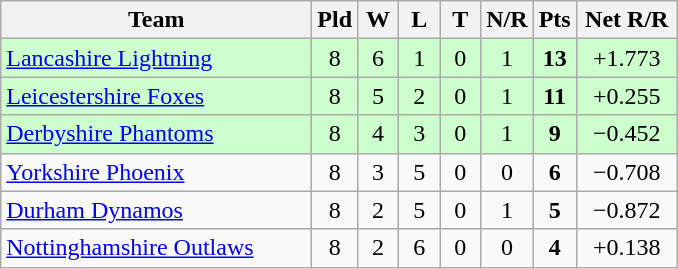<table class="wikitable" style="text-align: center;">
<tr>
<th width=200>Team</th>
<th width=20>Pld</th>
<th width=20>W</th>
<th width=20>L</th>
<th width=20>T</th>
<th width=20>N/R</th>
<th width=20>Pts</th>
<th width=60>Net R/R</th>
</tr>
<tr bgcolor="#ccffcc">
<td align=left><a href='#'>Lancashire Lightning</a></td>
<td>8</td>
<td>6</td>
<td>1</td>
<td>0</td>
<td>1</td>
<td><strong>13</strong></td>
<td>+1.773</td>
</tr>
<tr bgcolor="#ccffcc">
<td align=left><a href='#'>Leicestershire Foxes</a></td>
<td>8</td>
<td>5</td>
<td>2</td>
<td>0</td>
<td>1</td>
<td><strong>11</strong></td>
<td>+0.255</td>
</tr>
<tr bgcolor="#ccffcc">
<td align=left><a href='#'>Derbyshire Phantoms</a></td>
<td>8</td>
<td>4</td>
<td>3</td>
<td>0</td>
<td>1</td>
<td><strong>9</strong></td>
<td>−0.452</td>
</tr>
<tr>
<td align=left><a href='#'>Yorkshire Phoenix</a></td>
<td>8</td>
<td>3</td>
<td>5</td>
<td>0</td>
<td>0</td>
<td><strong>6</strong></td>
<td>−0.708</td>
</tr>
<tr>
<td align=left><a href='#'>Durham Dynamos</a></td>
<td>8</td>
<td>2</td>
<td>5</td>
<td>0</td>
<td>1</td>
<td><strong>5</strong></td>
<td>−0.872</td>
</tr>
<tr>
<td align=left><a href='#'>Nottinghamshire Outlaws</a></td>
<td>8</td>
<td>2</td>
<td>6</td>
<td>0</td>
<td>0</td>
<td><strong>4</strong></td>
<td>+0.138</td>
</tr>
</table>
